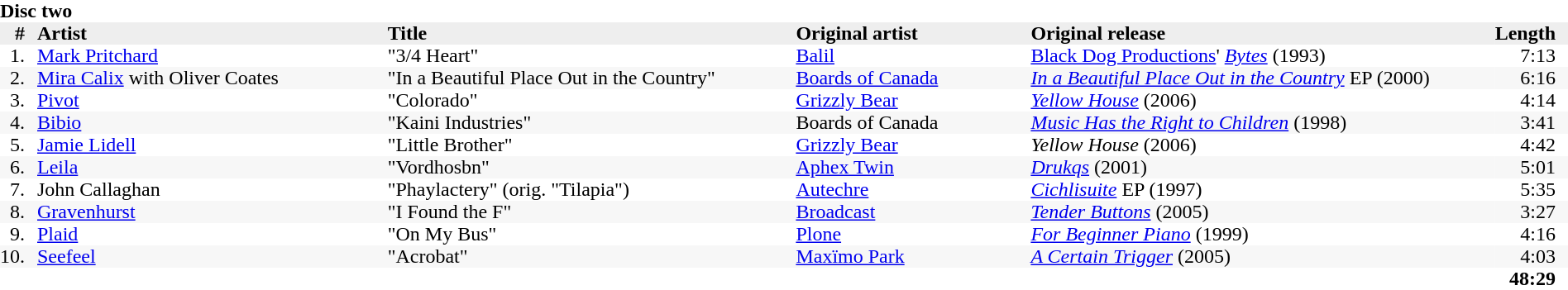<table class="tracklist" cellpadding="0" style="width: 100%; border-width:0px; border-collapse:collapse;">
<tr>
<th class="tlheader" colspan="6" style="text-align:left; background-color:#fff; border-width:0;">Disc two</th>
</tr>
<tr>
<th class="tlheader" style="width:2em; padding-left:10px; padding-right:10px; text-align:right; background-color:#eee;">#</th>
<th style="width:24%; text-align:left; background-color:#eee;">Artist</th>
<th class="tlheader" style="width:28%; text-align:left; background-color:#eee;">Title</th>
<th style="width:16%; text-align:left; background-color:#eee;">Original artist</th>
<th style="width:32%; text-align:left; background-color:#eee;">Original release</th>
<th class="tlheader" style="width:4em; padding-right:10px; text-align:right; background-color:#eee;">Length</th>
</tr>
<tr style="background-color:#fff; vertical-align:top;">
<td style="padding-right:10px; text-align:right;">1.</td>
<td style="text-align:left;"><a href='#'>Mark Pritchard</a></td>
<td>"3/4 Heart"</td>
<td><a href='#'>Balil</a></td>
<td><a href='#'>Black Dog Productions</a>' <em><a href='#'>Bytes</a></em> (1993)</td>
<td style="padding-right: 10px; text-align: right;">7:13</td>
</tr>
<tr style="background-color:#f7f7f7; vertical-align:top;">
<td style="padding-right:10px; text-align:right;">2.</td>
<td style="text-align:left;"><a href='#'>Mira Calix</a> with Oliver Coates</td>
<td>"In a Beautiful Place Out in the Country"</td>
<td><a href='#'>Boards of Canada</a></td>
<td><em><a href='#'>In a Beautiful Place Out in the Country</a></em> EP (2000)</td>
<td style="padding-right: 10px; text-align: right;">6:16</td>
</tr>
<tr style="background-color:#fff; vertical-align:top;">
<td style="padding-right:10px; text-align:right;">3.</td>
<td style="text-align:left;"><a href='#'>Pivot</a></td>
<td>"Colorado"</td>
<td><a href='#'>Grizzly Bear</a></td>
<td><em><a href='#'>Yellow House</a></em> (2006)</td>
<td style="padding-right: 10px; text-align: right;">4:14</td>
</tr>
<tr style="background-color:#f7f7f7; vertical-align:top;">
<td style="padding-right:10px; text-align:right;">4.</td>
<td style="text-align:left;"><a href='#'>Bibio</a></td>
<td>"Kaini Industries"</td>
<td>Boards of Canada</td>
<td><em><a href='#'>Music Has the Right to Children</a></em> (1998)</td>
<td style="padding-right: 10px; text-align: right;">3:41</td>
</tr>
<tr style="background-color:#fff; vertical-align:top;">
<td style="padding-right:10px; text-align:right;">5.</td>
<td style="text-align:left;"><a href='#'>Jamie Lidell</a></td>
<td>"Little Brother"</td>
<td><a href='#'>Grizzly Bear</a></td>
<td><em>Yellow House</em> (2006)</td>
<td style="padding-right: 10px; text-align: right;">4:42</td>
</tr>
<tr style="background-color:#f7f7f7; vertical-align:top;">
<td style="padding-right:10px; text-align:right;">6.</td>
<td style="text-align:left;"><a href='#'>Leila</a></td>
<td>"Vordhosbn"</td>
<td><a href='#'>Aphex Twin</a></td>
<td><em><a href='#'>Drukqs</a></em> (2001)</td>
<td style="padding-right: 10px; text-align: right;">5:01</td>
</tr>
<tr style="background-color:#fff; vertical-align:top;">
<td style="padding-right:10px; text-align:right;">7.</td>
<td style="text-align:left;">John Callaghan</td>
<td>"Phaylactery" (orig. "Tilapia")</td>
<td><a href='#'>Autechre</a></td>
<td><em><a href='#'>Cichlisuite</a></em> EP (1997)</td>
<td style="padding-right: 10px; text-align: right;">5:35</td>
</tr>
<tr style="background-color:#f7f7f7; vertical-align:top;">
<td style="padding-right:10px; text-align:right;">8.</td>
<td style="text-align:left;"><a href='#'>Gravenhurst</a></td>
<td>"I Found the F"</td>
<td><a href='#'>Broadcast</a></td>
<td><em><a href='#'>Tender Buttons</a></em> (2005)</td>
<td style="padding-right: 10px; text-align: right;">3:27</td>
</tr>
<tr style="background-color:#fff; vertical-align:top;">
<td style="padding-right:10px; text-align:right;">9.</td>
<td style="text-align:left;"><a href='#'>Plaid</a></td>
<td>"On My Bus"</td>
<td><a href='#'>Plone</a></td>
<td><em><a href='#'>For Beginner Piano</a></em> (1999)</td>
<td style="padding-right: 10px; text-align: right;">4:16</td>
</tr>
<tr style="background-color:#f7f7f7; vertical-align:top;">
<td style="padding-right:10px; text-align:right;">10.</td>
<td style="text-align:left;"><a href='#'>Seefeel</a></td>
<td>"Acrobat"</td>
<td><a href='#'>Maxïmo Park</a></td>
<td><em><a href='#'>A Certain Trigger</a></em> (2005)</td>
<td style="padding-right: 10px; text-align: right;">4:03</td>
</tr>
<tr>
<td colspan="6" style="padding-right: 10px; text-align: right; background-color: #fff; border-width: 0;"><strong>48:29</strong></td>
</tr>
</table>
